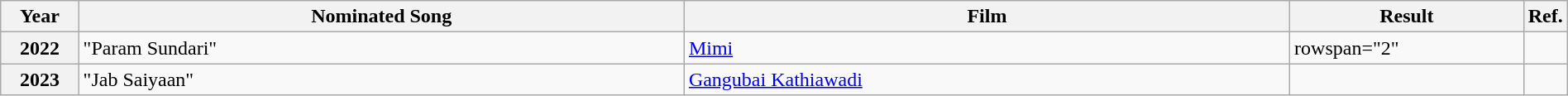<table class="wikitable plainrowheaders" width="100%" textcolor:#000;">
<tr>
<th scope="col" width=5%><strong>Year</strong></th>
<th scope="col" width=39%><strong>Nominated Song</strong></th>
<th scope="col" width=39%><strong>Film</strong></th>
<th scope="col" width=15%><strong>Result</strong></th>
<th scope="col" width=2%><strong>Ref.</strong></th>
</tr>
<tr>
<th scope="row">2022</th>
<td>"Param Sundari"</td>
<td><a href='#'>Mimi</a></td>
<td>rowspan="2" </td>
<td></td>
</tr>
<tr>
<th scope="row">2023</th>
<td>"Jab Saiyaan"</td>
<td><a href='#'>Gangubai Kathiawadi</a></td>
<td></td>
</tr>
</table>
